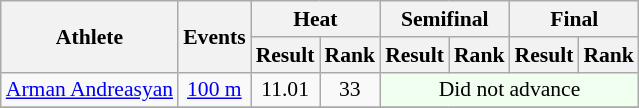<table class=wikitable style="text-align:center; font-size:90%">
<tr>
<th rowspan="2">Athlete</th>
<th rowspan="2">Events</th>
<th colspan="2">Heat</th>
<th colspan="2">Semifinal</th>
<th colspan="2">Final</th>
</tr>
<tr>
<th>Result</th>
<th>Rank</th>
<th>Result</th>
<th>Rank</th>
<th>Result</th>
<th>Rank</th>
</tr>
<tr>
<td><a href='#'>Arman Andreasyan</a></td>
<td><a href='#'>100 m</a></td>
<td>11.01</td>
<td>33</td>
<td colspan=4 bgcolor=honeydew>Did not advance</td>
</tr>
<tr>
</tr>
</table>
